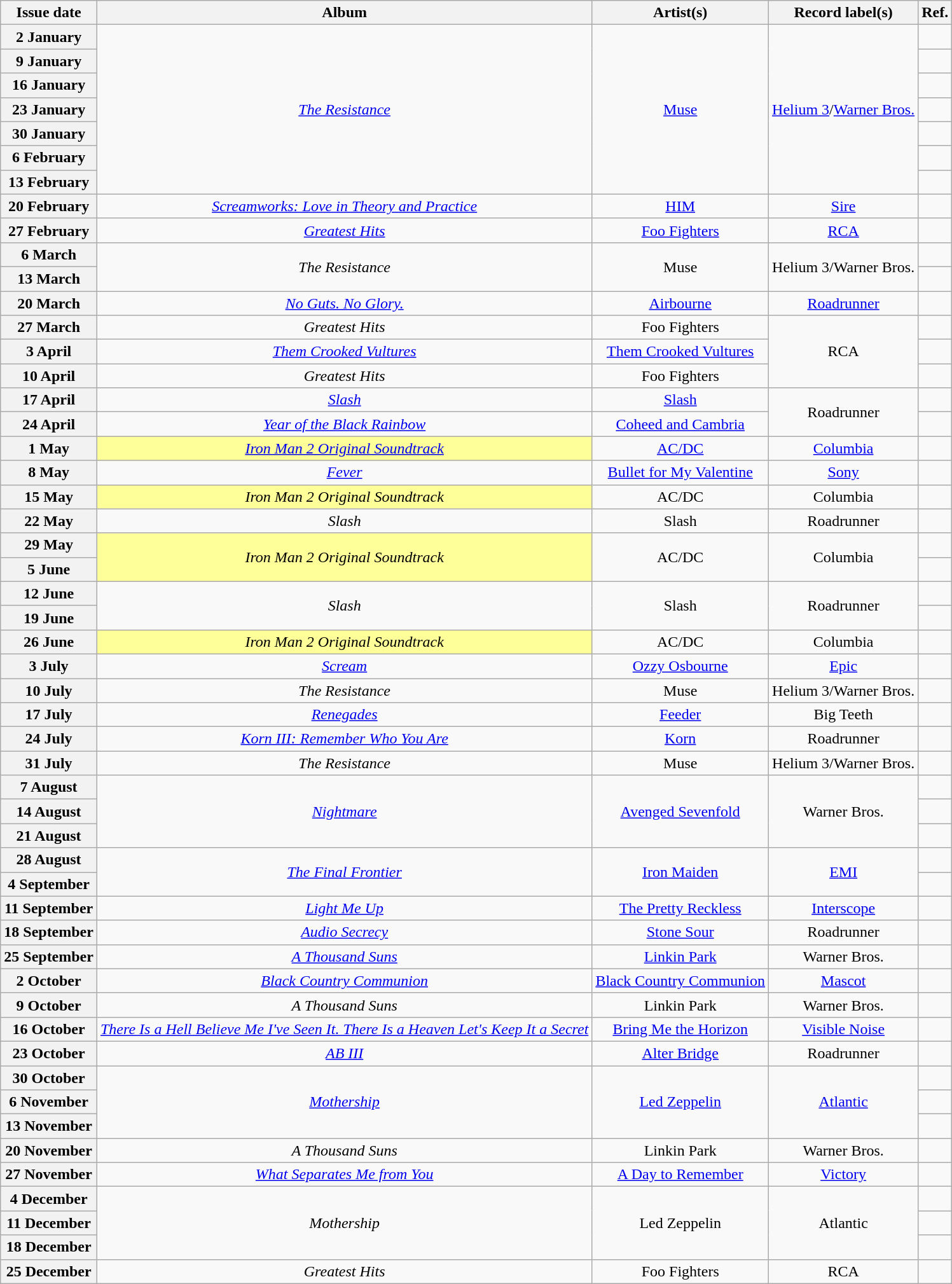<table class="wikitable plainrowheaders" style="text-align:center">
<tr>
<th scope="col">Issue date</th>
<th scope="col">Album</th>
<th scope="col">Artist(s)</th>
<th scope="col">Record label(s)</th>
<th scope="col">Ref.</th>
</tr>
<tr>
<th scope="row">2 January</th>
<td rowspan="7"><em><a href='#'>The Resistance</a></em></td>
<td rowspan="7"><a href='#'>Muse</a></td>
<td rowspan="7"><a href='#'>Helium 3</a>/<a href='#'>Warner Bros.</a></td>
<td></td>
</tr>
<tr>
<th scope="row">9 January</th>
<td></td>
</tr>
<tr>
<th scope="row">16 January</th>
<td></td>
</tr>
<tr>
<th scope="row">23 January</th>
<td></td>
</tr>
<tr>
<th scope="row">30 January</th>
<td></td>
</tr>
<tr>
<th scope="row">6 February</th>
<td></td>
</tr>
<tr>
<th scope="row">13 February</th>
<td></td>
</tr>
<tr>
<th scope="row">20 February</th>
<td><em><a href='#'>Screamworks: Love in Theory and Practice</a></em></td>
<td><a href='#'>HIM</a></td>
<td><a href='#'>Sire</a></td>
<td></td>
</tr>
<tr>
<th scope="row">27 February</th>
<td><em><a href='#'>Greatest Hits</a></em></td>
<td><a href='#'>Foo Fighters</a></td>
<td><a href='#'>RCA</a></td>
<td></td>
</tr>
<tr>
<th scope="row">6 March</th>
<td rowspan="2"><em>The Resistance</em></td>
<td rowspan="2">Muse</td>
<td rowspan="2">Helium 3/Warner Bros.</td>
<td></td>
</tr>
<tr>
<th scope="row">13 March</th>
<td></td>
</tr>
<tr>
<th scope="row">20 March</th>
<td><em><a href='#'>No Guts. No Glory.</a></em></td>
<td><a href='#'>Airbourne</a></td>
<td><a href='#'>Roadrunner</a></td>
<td></td>
</tr>
<tr>
<th scope="row">27 March</th>
<td><em>Greatest Hits</em></td>
<td>Foo Fighters</td>
<td rowspan="3">RCA</td>
<td></td>
</tr>
<tr>
<th scope="row">3 April</th>
<td><em><a href='#'>Them Crooked Vultures</a></em></td>
<td><a href='#'>Them Crooked Vultures</a></td>
<td></td>
</tr>
<tr>
<th scope="row">10 April</th>
<td><em>Greatest Hits</em></td>
<td>Foo Fighters</td>
<td></td>
</tr>
<tr>
<th scope="row">17 April</th>
<td><em><a href='#'>Slash</a></em></td>
<td><a href='#'>Slash</a></td>
<td rowspan="2">Roadrunner</td>
<td></td>
</tr>
<tr>
<th scope="row">24 April</th>
<td><em><a href='#'>Year of the Black Rainbow</a></em></td>
<td><a href='#'>Coheed and Cambria</a></td>
<td></td>
</tr>
<tr>
<th scope="row">1 May</th>
<td style="background-color:#FFFF99"><em><a href='#'>Iron Man 2 Original Soundtrack</a></em> </td>
<td><a href='#'>AC/DC</a></td>
<td><a href='#'>Columbia</a></td>
<td></td>
</tr>
<tr>
<th scope="row">8 May</th>
<td><em><a href='#'>Fever</a></em></td>
<td><a href='#'>Bullet for My Valentine</a></td>
<td><a href='#'>Sony</a></td>
<td></td>
</tr>
<tr>
<th scope="row">15 May</th>
<td style="background-color:#FFFF99"><em>Iron Man 2 Original Soundtrack</em> </td>
<td>AC/DC</td>
<td>Columbia</td>
<td></td>
</tr>
<tr>
<th scope="row">22 May</th>
<td><em>Slash</em></td>
<td>Slash</td>
<td>Roadrunner</td>
<td></td>
</tr>
<tr>
<th scope="row">29 May</th>
<td rowspan="2" style="background-color:#FFFF99"><em>Iron Man 2 Original Soundtrack</em> </td>
<td rowspan="2">AC/DC</td>
<td rowspan="2">Columbia</td>
<td></td>
</tr>
<tr>
<th scope="row">5 June</th>
<td></td>
</tr>
<tr>
<th scope="row">12 June</th>
<td rowspan="2"><em>Slash</em></td>
<td rowspan="2">Slash</td>
<td rowspan="2">Roadrunner</td>
<td></td>
</tr>
<tr>
<th scope="row">19 June</th>
<td></td>
</tr>
<tr>
<th scope="row">26 June</th>
<td style="background-color:#FFFF99"><em>Iron Man 2 Original Soundtrack</em> </td>
<td>AC/DC</td>
<td>Columbia</td>
<td></td>
</tr>
<tr>
<th scope="row">3 July</th>
<td><em><a href='#'>Scream</a></em></td>
<td><a href='#'>Ozzy Osbourne</a></td>
<td><a href='#'>Epic</a></td>
<td></td>
</tr>
<tr>
<th scope="row">10 July</th>
<td><em>The Resistance</em></td>
<td>Muse</td>
<td>Helium 3/Warner Bros.</td>
<td></td>
</tr>
<tr>
<th scope="row">17 July</th>
<td><em><a href='#'>Renegades</a></em></td>
<td><a href='#'>Feeder</a></td>
<td>Big Teeth</td>
<td></td>
</tr>
<tr>
<th scope="row">24 July</th>
<td><em><a href='#'>Korn III: Remember Who You Are</a></em></td>
<td><a href='#'>Korn</a></td>
<td>Roadrunner</td>
<td></td>
</tr>
<tr>
<th scope="row">31 July</th>
<td><em>The Resistance</em></td>
<td>Muse</td>
<td>Helium 3/Warner Bros.</td>
<td></td>
</tr>
<tr>
<th scope="row">7 August</th>
<td rowspan="3"><em><a href='#'>Nightmare</a></em></td>
<td rowspan="3"><a href='#'>Avenged Sevenfold</a></td>
<td rowspan="3">Warner Bros.</td>
<td></td>
</tr>
<tr>
<th scope="row">14 August</th>
<td></td>
</tr>
<tr>
<th scope="row">21 August</th>
<td></td>
</tr>
<tr>
<th scope="row">28 August</th>
<td rowspan="2"><em><a href='#'>The Final Frontier</a></em></td>
<td rowspan="2"><a href='#'>Iron Maiden</a></td>
<td rowspan="2"><a href='#'>EMI</a></td>
<td></td>
</tr>
<tr>
<th scope="row">4 September</th>
<td></td>
</tr>
<tr>
<th scope="row">11 September</th>
<td><em><a href='#'>Light Me Up</a></em></td>
<td><a href='#'>The Pretty Reckless</a></td>
<td><a href='#'>Interscope</a></td>
<td></td>
</tr>
<tr>
<th scope="row">18 September</th>
<td><em><a href='#'>Audio Secrecy</a></em></td>
<td><a href='#'>Stone Sour</a></td>
<td>Roadrunner</td>
<td></td>
</tr>
<tr>
<th scope="row">25 September</th>
<td><em><a href='#'>A Thousand Suns</a></em></td>
<td><a href='#'>Linkin Park</a></td>
<td>Warner Bros.</td>
<td></td>
</tr>
<tr>
<th scope="row">2 October</th>
<td><em><a href='#'>Black Country Communion</a></em></td>
<td><a href='#'>Black Country Communion</a></td>
<td><a href='#'>Mascot</a></td>
<td></td>
</tr>
<tr>
<th scope="row">9 October</th>
<td><em>A Thousand Suns</em></td>
<td>Linkin Park</td>
<td>Warner Bros.</td>
<td></td>
</tr>
<tr>
<th scope="row">16 October</th>
<td><em><a href='#'>There Is a Hell Believe Me I've Seen It. There Is a Heaven Let's Keep It a Secret</a></em></td>
<td><a href='#'>Bring Me the Horizon</a></td>
<td><a href='#'>Visible Noise</a></td>
<td></td>
</tr>
<tr>
<th scope="row">23 October</th>
<td><em><a href='#'>AB III</a></em></td>
<td><a href='#'>Alter Bridge</a></td>
<td>Roadrunner</td>
<td></td>
</tr>
<tr>
<th scope="row">30 October</th>
<td rowspan="3"><em><a href='#'>Mothership</a></em></td>
<td rowspan="3"><a href='#'>Led Zeppelin</a></td>
<td rowspan="3"><a href='#'>Atlantic</a></td>
<td></td>
</tr>
<tr>
<th scope="row">6 November</th>
<td></td>
</tr>
<tr>
<th scope="row">13 November</th>
<td></td>
</tr>
<tr>
<th scope="row">20 November</th>
<td><em>A Thousand Suns</em></td>
<td>Linkin Park</td>
<td>Warner Bros.</td>
<td></td>
</tr>
<tr>
<th scope="row">27 November</th>
<td><em><a href='#'>What Separates Me from You</a></em></td>
<td><a href='#'>A Day to Remember</a></td>
<td><a href='#'>Victory</a></td>
<td></td>
</tr>
<tr>
<th scope="row">4 December</th>
<td rowspan="3"><em>Mothership</em></td>
<td rowspan="3">Led Zeppelin</td>
<td rowspan="3">Atlantic</td>
<td></td>
</tr>
<tr>
<th scope="row">11 December</th>
<td></td>
</tr>
<tr>
<th scope="row">18 December</th>
<td></td>
</tr>
<tr>
<th scope="row">25 December</th>
<td><em>Greatest Hits</em></td>
<td>Foo Fighters</td>
<td>RCA</td>
<td></td>
</tr>
</table>
